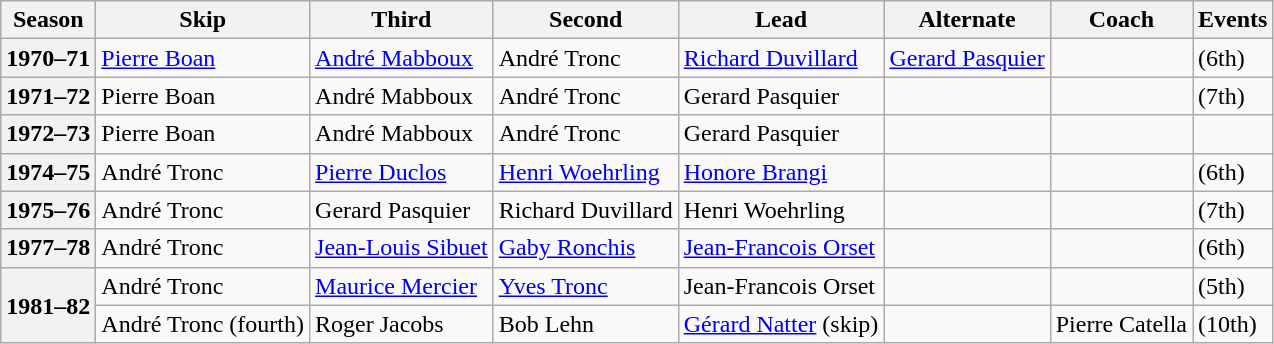<table class="wikitable">
<tr>
<th scope="col">Season</th>
<th scope="col">Skip</th>
<th scope="col">Third</th>
<th scope="col">Second</th>
<th scope="col">Lead</th>
<th scope="col">Alternate</th>
<th scope="col">Coach</th>
<th scope="col">Events</th>
</tr>
<tr>
<th scope="row">1970–71</th>
<td><a href='#'>Pierre Boan</a></td>
<td><a href='#'>André Mabboux</a></td>
<td>André Tronc</td>
<td><a href='#'>Richard Duvillard</a></td>
<td><a href='#'>Gerard Pasquier</a></td>
<td></td>
<td> (6th)</td>
</tr>
<tr>
<th scope="row">1971–72</th>
<td>Pierre Boan</td>
<td>André Mabboux</td>
<td>André Tronc</td>
<td>Gerard Pasquier</td>
<td></td>
<td></td>
<td> (7th)</td>
</tr>
<tr>
<th scope="row">1972–73</th>
<td>Pierre Boan</td>
<td>André Mabboux</td>
<td>André Tronc</td>
<td>Gerard Pasquier</td>
<td></td>
<td></td>
<td> </td>
</tr>
<tr>
<th scope="row">1974–75</th>
<td>André Tronc</td>
<td><a href='#'>Pierre Duclos</a></td>
<td><a href='#'>Henri Woehrling</a></td>
<td><a href='#'>Honore Brangi</a></td>
<td></td>
<td></td>
<td> (6th)</td>
</tr>
<tr>
<th scope="row">1975–76</th>
<td>André Tronc</td>
<td>Gerard Pasquier</td>
<td>Richard Duvillard</td>
<td>Henri Woehrling</td>
<td></td>
<td></td>
<td> (7th)</td>
</tr>
<tr>
<th scope="row">1977–78</th>
<td>André Tronc</td>
<td><a href='#'>Jean-Louis Sibuet</a></td>
<td><a href='#'>Gaby Ronchis</a></td>
<td><a href='#'>Jean-Francois Orset</a></td>
<td></td>
<td></td>
<td> (6th)</td>
</tr>
<tr>
<th scope="row" rowspan=2>1981–82</th>
<td>André Tronc</td>
<td><a href='#'>Maurice Mercier</a></td>
<td><a href='#'>Yves Tronc</a></td>
<td>Jean-Francois Orset</td>
<td></td>
<td></td>
<td> (5th)</td>
</tr>
<tr>
<td>André Tronc (fourth)</td>
<td>Roger Jacobs</td>
<td>Bob Lehn</td>
<td><a href='#'>Gérard Natter</a> (skip)</td>
<td></td>
<td>Pierre Catella</td>
<td> (10th)</td>
</tr>
</table>
